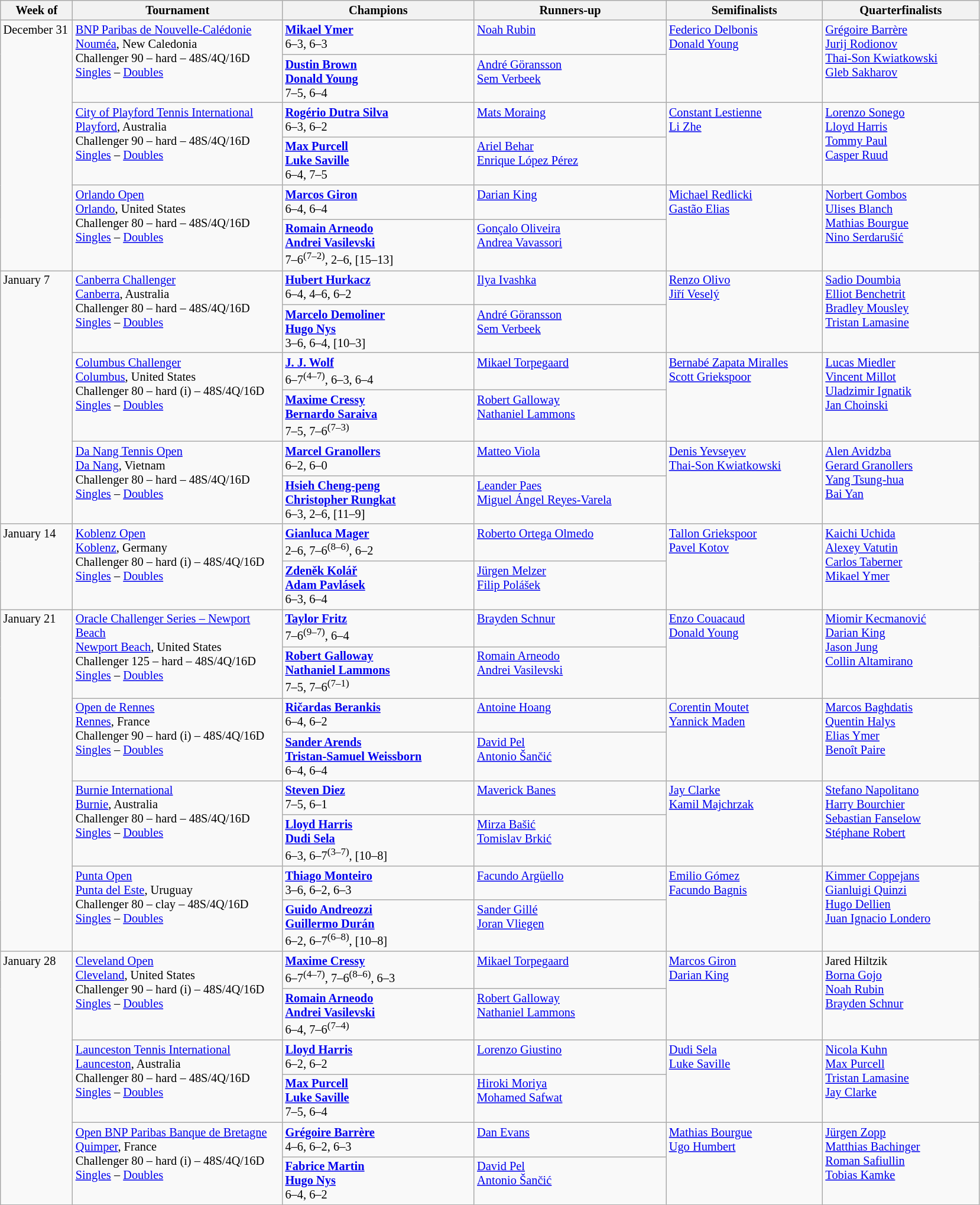<table class="wikitable" style="font-size:85%;">
<tr>
<th width="75">Week of</th>
<th width="230">Tournament</th>
<th width="210">Champions</th>
<th width="210">Runners-up</th>
<th width="170">Semifinalists</th>
<th width="170">Quarterfinalists</th>
</tr>
<tr valign=top>
<td rowspan=6>December 31</td>
<td rowspan=2><a href='#'>BNP Paribas de Nouvelle-Calédonie</a><br><a href='#'>Nouméa</a>, New Caledonia <br> Challenger 90 – hard – 48S/4Q/16D<br><a href='#'>Singles</a> – <a href='#'>Doubles</a></td>
<td> <strong><a href='#'>Mikael Ymer</a></strong><br>6–3, 6–3</td>
<td> <a href='#'>Noah Rubin</a></td>
<td rowspan=2> <a href='#'>Federico Delbonis</a> <br>  <a href='#'>Donald Young</a></td>
<td rowspan=2> <a href='#'>Grégoire Barrère</a> <br> <a href='#'>Jurij Rodionov</a> <br> <a href='#'>Thai-Son Kwiatkowski</a> <br>  <a href='#'>Gleb Sakharov</a></td>
</tr>
<tr valign=top>
<td> <strong><a href='#'>Dustin Brown</a></strong><br> <strong><a href='#'>Donald Young</a></strong><br>7–5, 6–4</td>
<td> <a href='#'>André Göransson</a><br> <a href='#'>Sem Verbeek</a></td>
</tr>
<tr valign=top>
<td rowspan=2><a href='#'>City of Playford Tennis International</a><br><a href='#'>Playford</a>, Australia <br> Challenger 90 – hard – 48S/4Q/16D<br><a href='#'>Singles</a> – <a href='#'>Doubles</a></td>
<td> <strong><a href='#'>Rogério Dutra Silva</a></strong><br>6–3, 6–2</td>
<td> <a href='#'>Mats Moraing</a></td>
<td rowspan=2> <a href='#'>Constant Lestienne</a> <br>  <a href='#'>Li Zhe</a></td>
<td rowspan=2> <a href='#'>Lorenzo Sonego</a> <br> <a href='#'>Lloyd Harris</a> <br> <a href='#'>Tommy Paul</a> <br>  <a href='#'>Casper Ruud</a></td>
</tr>
<tr valign=top>
<td> <strong><a href='#'>Max Purcell</a></strong><br> <strong><a href='#'>Luke Saville</a></strong><br>6–4, 7–5</td>
<td> <a href='#'>Ariel Behar</a><br> <a href='#'>Enrique López Pérez</a></td>
</tr>
<tr valign=top>
<td rowspan=2><a href='#'>Orlando Open</a><br><a href='#'>Orlando</a>, United States <br> Challenger 80 – hard – 48S/4Q/16D<br><a href='#'>Singles</a> – <a href='#'>Doubles</a></td>
<td> <strong><a href='#'>Marcos Giron</a></strong><br>6–4, 6–4</td>
<td> <a href='#'>Darian King</a></td>
<td rowspan=2> <a href='#'>Michael Redlicki</a> <br>  <a href='#'>Gastão Elias</a></td>
<td rowspan=2> <a href='#'>Norbert Gombos</a> <br> <a href='#'>Ulises Blanch</a> <br> <a href='#'>Mathias Bourgue</a> <br>  <a href='#'>Nino Serdarušić</a></td>
</tr>
<tr valign=top>
<td> <strong><a href='#'>Romain Arneodo</a></strong><br> <strong><a href='#'>Andrei Vasilevski</a></strong><br>7–6<sup>(7–2)</sup>, 2–6, [15–13]</td>
<td> <a href='#'>Gonçalo Oliveira</a><br> <a href='#'>Andrea Vavassori</a></td>
</tr>
<tr valign=top>
<td rowspan=6>January 7</td>
<td rowspan=2><a href='#'>Canberra Challenger</a><br><a href='#'>Canberra</a>, Australia <br> Challenger 80 – hard – 48S/4Q/16D<br><a href='#'>Singles</a> – <a href='#'>Doubles</a></td>
<td> <strong><a href='#'>Hubert Hurkacz</a></strong><br>6–4, 4–6, 6–2</td>
<td> <a href='#'>Ilya Ivashka</a></td>
<td rowspan=2> <a href='#'>Renzo Olivo</a> <br>  <a href='#'>Jiří Veselý</a></td>
<td rowspan=2> <a href='#'>Sadio Doumbia</a> <br> <a href='#'>Elliot Benchetrit</a> <br> <a href='#'>Bradley Mousley</a> <br>  <a href='#'>Tristan Lamasine</a></td>
</tr>
<tr valign=top>
<td> <strong><a href='#'>Marcelo Demoliner</a></strong><br> <strong><a href='#'>Hugo Nys</a></strong><br>3–6, 6–4, [10–3]</td>
<td> <a href='#'>André Göransson</a><br> <a href='#'>Sem Verbeek</a></td>
</tr>
<tr valign=top>
<td rowspan=2><a href='#'>Columbus Challenger</a><br><a href='#'>Columbus</a>, United States <br> Challenger 80 – hard (i) – 48S/4Q/16D<br><a href='#'>Singles</a> – <a href='#'>Doubles</a></td>
<td> <strong><a href='#'>J. J. Wolf</a></strong><br>6–7<sup>(4–7)</sup>, 6–3, 6–4</td>
<td> <a href='#'>Mikael Torpegaard</a></td>
<td rowspan=2> <a href='#'>Bernabé Zapata Miralles</a> <br>  <a href='#'>Scott Griekspoor</a></td>
<td rowspan=2> <a href='#'>Lucas Miedler</a> <br> <a href='#'>Vincent Millot</a> <br> <a href='#'>Uladzimir Ignatik</a> <br>  <a href='#'>Jan Choinski</a></td>
</tr>
<tr valign=top>
<td> <strong><a href='#'>Maxime Cressy</a></strong><br> <strong><a href='#'>Bernardo Saraiva</a></strong><br>7–5, 7–6<sup>(7–3)</sup></td>
<td> <a href='#'>Robert Galloway</a><br> <a href='#'>Nathaniel Lammons</a></td>
</tr>
<tr valign=top>
<td rowspan=2><a href='#'>Da Nang Tennis Open</a><br><a href='#'>Da Nang</a>, Vietnam <br> Challenger 80 – hard – 48S/4Q/16D<br><a href='#'>Singles</a> – <a href='#'>Doubles</a></td>
<td> <strong><a href='#'>Marcel Granollers</a></strong><br>6–2, 6–0</td>
<td> <a href='#'>Matteo Viola</a></td>
<td rowspan=2> <a href='#'>Denis Yevseyev</a> <br>  <a href='#'>Thai-Son Kwiatkowski</a></td>
<td rowspan=2> <a href='#'>Alen Avidzba</a> <br> <a href='#'>Gerard Granollers</a> <br> <a href='#'>Yang Tsung-hua</a> <br>  <a href='#'>Bai Yan</a></td>
</tr>
<tr valign=top>
<td> <strong><a href='#'>Hsieh Cheng-peng</a></strong><br> <strong><a href='#'>Christopher Rungkat</a></strong><br>6–3, 2–6, [11–9]</td>
<td> <a href='#'>Leander Paes</a><br> <a href='#'>Miguel Ángel Reyes-Varela</a></td>
</tr>
<tr valign=top>
<td rowspan=2>January 14</td>
<td rowspan=2><a href='#'>Koblenz Open</a><br><a href='#'>Koblenz</a>, Germany <br> Challenger 80 – hard (i) – 48S/4Q/16D<br><a href='#'>Singles</a> – <a href='#'>Doubles</a></td>
<td> <strong><a href='#'>Gianluca Mager</a></strong><br>2–6, 7–6<sup>(8–6)</sup>, 6–2</td>
<td> <a href='#'>Roberto Ortega Olmedo</a></td>
<td rowspan=2> <a href='#'>Tallon Griekspoor</a> <br>  <a href='#'>Pavel Kotov</a></td>
<td rowspan=2> <a href='#'>Kaichi Uchida</a> <br> <a href='#'>Alexey Vatutin</a> <br> <a href='#'>Carlos Taberner</a> <br>  <a href='#'>Mikael Ymer</a></td>
</tr>
<tr valign=top>
<td> <strong><a href='#'>Zdeněk Kolář</a></strong><br> <strong><a href='#'>Adam Pavlásek</a></strong><br>6–3, 6–4</td>
<td> <a href='#'>Jürgen Melzer</a><br> <a href='#'>Filip Polášek</a></td>
</tr>
<tr valign=top>
<td rowspan=8>January 21</td>
<td rowspan=2><a href='#'>Oracle Challenger Series – Newport Beach</a><br><a href='#'>Newport Beach</a>, United States <br> Challenger 125 – hard – 48S/4Q/16D<br><a href='#'>Singles</a> – <a href='#'>Doubles</a></td>
<td> <strong><a href='#'>Taylor Fritz</a></strong><br>7–6<sup>(9–7)</sup>, 6–4</td>
<td> <a href='#'>Brayden Schnur</a></td>
<td rowspan=2> <a href='#'>Enzo Couacaud</a> <br>  <a href='#'>Donald Young</a></td>
<td rowspan=2> <a href='#'>Miomir Kecmanović</a> <br> <a href='#'>Darian King</a> <br> <a href='#'>Jason Jung</a> <br>  <a href='#'>Collin Altamirano</a></td>
</tr>
<tr valign=top>
<td> <strong><a href='#'>Robert Galloway</a></strong><br> <strong><a href='#'>Nathaniel Lammons</a></strong><br>7–5, 7–6<sup>(7–1)</sup></td>
<td> <a href='#'>Romain Arneodo</a><br> <a href='#'>Andrei Vasilevski</a></td>
</tr>
<tr valign=top>
<td rowspan=2><a href='#'>Open de Rennes</a><br><a href='#'>Rennes</a>, France <br> Challenger 90 – hard (i) – 48S/4Q/16D<br><a href='#'>Singles</a> – <a href='#'>Doubles</a></td>
<td> <strong><a href='#'>Ričardas Berankis</a></strong><br>6–4, 6–2</td>
<td> <a href='#'>Antoine Hoang</a></td>
<td rowspan=2> <a href='#'>Corentin Moutet</a> <br>  <a href='#'>Yannick Maden</a></td>
<td rowspan=2> <a href='#'>Marcos Baghdatis</a> <br> <a href='#'>Quentin Halys</a> <br> <a href='#'>Elias Ymer</a> <br>  <a href='#'>Benoît Paire</a></td>
</tr>
<tr valign=top>
<td> <strong><a href='#'>Sander Arends</a></strong><br> <strong><a href='#'>Tristan-Samuel Weissborn</a></strong><br>6–4, 6–4</td>
<td> <a href='#'>David Pel</a><br> <a href='#'>Antonio Šančić</a></td>
</tr>
<tr valign=top>
<td rowspan=2><a href='#'>Burnie International</a><br><a href='#'>Burnie</a>, Australia <br> Challenger 80 – hard – 48S/4Q/16D<br><a href='#'>Singles</a> – <a href='#'>Doubles</a></td>
<td> <strong><a href='#'>Steven Diez</a></strong><br>7–5, 6–1</td>
<td> <a href='#'>Maverick Banes</a></td>
<td rowspan=2> <a href='#'>Jay Clarke</a> <br>  <a href='#'>Kamil Majchrzak</a></td>
<td rowspan=2> <a href='#'>Stefano Napolitano</a> <br> <a href='#'>Harry Bourchier</a> <br> <a href='#'>Sebastian Fanselow</a> <br>  <a href='#'>Stéphane Robert</a></td>
</tr>
<tr valign=top>
<td> <strong><a href='#'>Lloyd Harris</a></strong><br> <strong><a href='#'>Dudi Sela</a></strong><br>6–3, 6–7<sup>(3–7)</sup>, [10–8]</td>
<td> <a href='#'>Mirza Bašić</a><br> <a href='#'>Tomislav Brkić</a></td>
</tr>
<tr valign=top>
<td rowspan=2><a href='#'>Punta Open</a><br><a href='#'>Punta del Este</a>, Uruguay <br> Challenger 80 – clay – 48S/4Q/16D<br><a href='#'>Singles</a> – <a href='#'>Doubles</a></td>
<td> <strong><a href='#'>Thiago Monteiro</a></strong><br>3–6, 6–2, 6–3</td>
<td> <a href='#'>Facundo Argüello</a></td>
<td rowspan=2> <a href='#'>Emilio Gómez</a> <br>  <a href='#'>Facundo Bagnis</a></td>
<td rowspan=2> <a href='#'>Kimmer Coppejans</a> <br> <a href='#'>Gianluigi Quinzi</a> <br> <a href='#'>Hugo Dellien</a> <br>  <a href='#'>Juan Ignacio Londero</a></td>
</tr>
<tr valign=top>
<td> <strong><a href='#'>Guido Andreozzi</a></strong><br> <strong><a href='#'>Guillermo Durán</a></strong><br>6–2, 6–7<sup>(6–8)</sup>, [10–8]</td>
<td> <a href='#'>Sander Gillé</a><br> <a href='#'>Joran Vliegen</a></td>
</tr>
<tr valign=top>
<td rowspan=6>January 28</td>
<td rowspan=2><a href='#'>Cleveland Open</a><br><a href='#'>Cleveland</a>, United States <br> Challenger 90 – hard (i) – 48S/4Q/16D<br><a href='#'>Singles</a> – <a href='#'>Doubles</a></td>
<td> <strong><a href='#'>Maxime Cressy</a></strong><br>6–7<sup>(4–7)</sup>, 7–6<sup>(8–6)</sup>, 6–3</td>
<td> <a href='#'>Mikael Torpegaard</a></td>
<td rowspan=2> <a href='#'>Marcos Giron</a> <br>  <a href='#'>Darian King</a></td>
<td rowspan=2> Jared Hiltzik <br> <a href='#'>Borna Gojo</a> <br> <a href='#'>Noah Rubin</a> <br>  <a href='#'>Brayden Schnur</a></td>
</tr>
<tr valign=top>
<td> <strong><a href='#'>Romain Arneodo</a></strong><br> <strong><a href='#'>Andrei Vasilevski</a></strong><br>6–4, 7–6<sup>(7–4)</sup></td>
<td> <a href='#'>Robert Galloway</a><br> <a href='#'>Nathaniel Lammons</a></td>
</tr>
<tr valign=top>
<td rowspan=2><a href='#'>Launceston Tennis International</a><br><a href='#'>Launceston</a>, Australia <br> Challenger 80 – hard – 48S/4Q/16D<br><a href='#'>Singles</a> – <a href='#'>Doubles</a></td>
<td> <strong><a href='#'>Lloyd Harris</a></strong><br>6–2, 6–2</td>
<td> <a href='#'>Lorenzo Giustino</a></td>
<td rowspan=2> <a href='#'>Dudi Sela</a> <br>  <a href='#'>Luke Saville</a></td>
<td rowspan=2> <a href='#'>Nicola Kuhn</a> <br> <a href='#'>Max Purcell</a> <br> <a href='#'>Tristan Lamasine</a> <br>  <a href='#'>Jay Clarke</a></td>
</tr>
<tr valign=top>
<td> <strong><a href='#'>Max Purcell</a></strong><br> <strong><a href='#'>Luke Saville</a></strong><br>7–5, 6–4</td>
<td> <a href='#'>Hiroki Moriya</a><br> <a href='#'>Mohamed Safwat</a></td>
</tr>
<tr valign=top>
<td rowspan=2><a href='#'>Open BNP Paribas Banque de Bretagne</a><br><a href='#'>Quimper</a>, France <br> Challenger 80 – hard (i) – 48S/4Q/16D<br><a href='#'>Singles</a> – <a href='#'>Doubles</a></td>
<td> <strong><a href='#'>Grégoire Barrère</a></strong><br>4–6, 6–2, 6–3</td>
<td> <a href='#'>Dan Evans</a></td>
<td rowspan=2> <a href='#'>Mathias Bourgue</a> <br>  <a href='#'>Ugo Humbert</a></td>
<td rowspan=2> <a href='#'>Jürgen Zopp</a> <br> <a href='#'>Matthias Bachinger</a> <br> <a href='#'>Roman Safiullin</a> <br>  <a href='#'>Tobias Kamke</a></td>
</tr>
<tr valign=top>
<td> <strong><a href='#'>Fabrice Martin</a></strong><br> <strong><a href='#'>Hugo Nys</a></strong><br>6–4, 6–2</td>
<td> <a href='#'>David Pel</a><br> <a href='#'>Antonio Šančić</a></td>
</tr>
</table>
